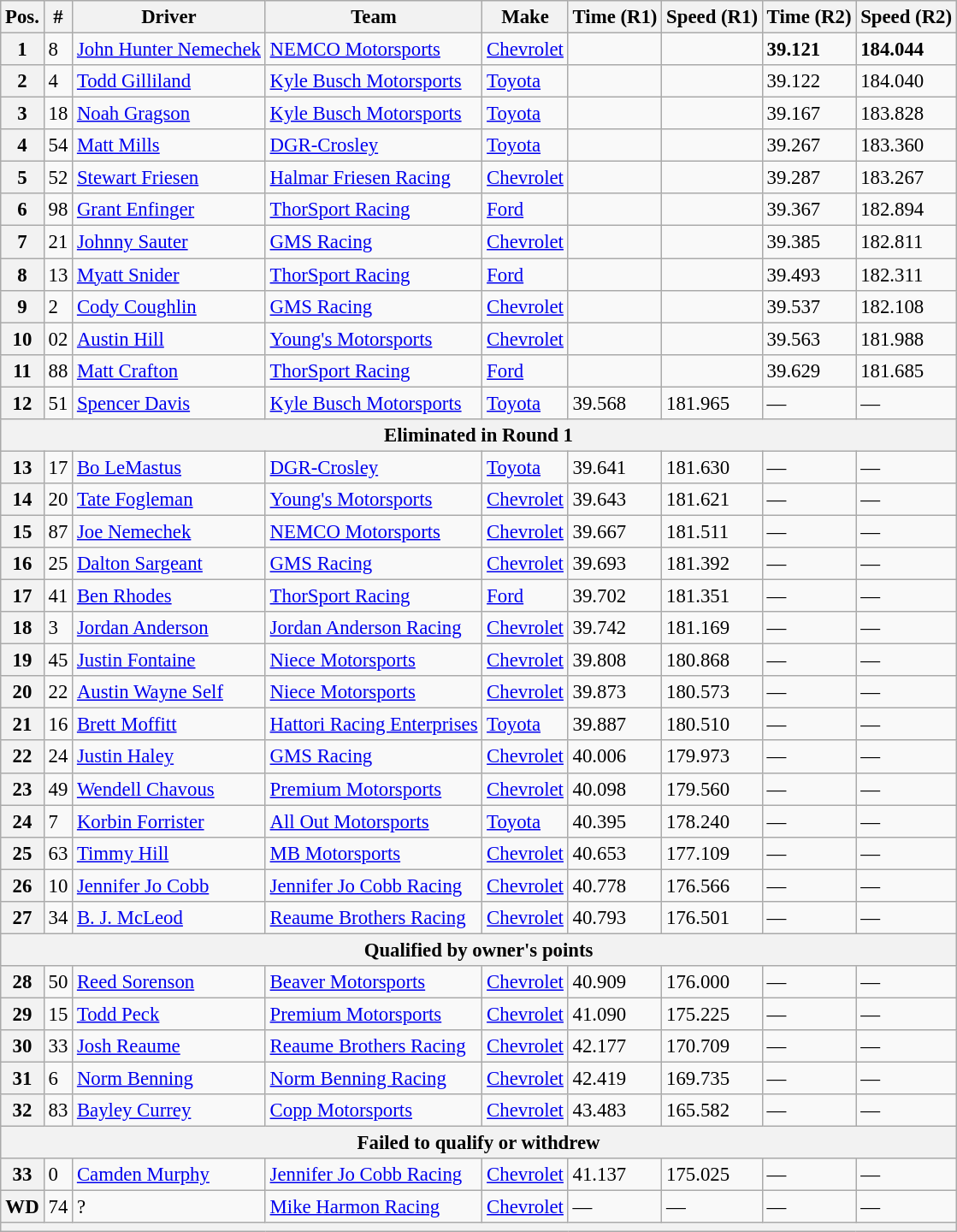<table class="wikitable" style="font-size:95%">
<tr>
<th>Pos.</th>
<th>#</th>
<th>Driver</th>
<th>Team</th>
<th>Make</th>
<th>Time (R1)</th>
<th>Speed (R1)</th>
<th>Time (R2)</th>
<th>Speed (R2)</th>
</tr>
<tr>
<th>1</th>
<td>8</td>
<td><a href='#'>John Hunter Nemechek</a></td>
<td><a href='#'>NEMCO Motorsports</a></td>
<td><a href='#'>Chevrolet</a></td>
<td></td>
<td></td>
<td><strong>39.121</strong></td>
<td><strong>184.044</strong></td>
</tr>
<tr>
<th>2</th>
<td>4</td>
<td><a href='#'>Todd Gilliland</a></td>
<td><a href='#'>Kyle Busch Motorsports</a></td>
<td><a href='#'>Toyota</a></td>
<td></td>
<td></td>
<td>39.122</td>
<td>184.040</td>
</tr>
<tr>
<th>3</th>
<td>18</td>
<td><a href='#'>Noah Gragson</a></td>
<td><a href='#'>Kyle Busch Motorsports</a></td>
<td><a href='#'>Toyota</a></td>
<td></td>
<td></td>
<td>39.167</td>
<td>183.828</td>
</tr>
<tr>
<th>4</th>
<td>54</td>
<td><a href='#'>Matt Mills</a></td>
<td><a href='#'>DGR-Crosley</a></td>
<td><a href='#'>Toyota</a></td>
<td></td>
<td></td>
<td>39.267</td>
<td>183.360</td>
</tr>
<tr>
<th>5</th>
<td>52</td>
<td><a href='#'>Stewart Friesen</a></td>
<td><a href='#'>Halmar Friesen Racing</a></td>
<td><a href='#'>Chevrolet</a></td>
<td></td>
<td></td>
<td>39.287</td>
<td>183.267</td>
</tr>
<tr>
<th>6</th>
<td>98</td>
<td><a href='#'>Grant Enfinger</a></td>
<td><a href='#'>ThorSport Racing</a></td>
<td><a href='#'>Ford</a></td>
<td></td>
<td></td>
<td>39.367</td>
<td>182.894</td>
</tr>
<tr>
<th>7</th>
<td>21</td>
<td><a href='#'>Johnny Sauter</a></td>
<td><a href='#'>GMS Racing</a></td>
<td><a href='#'>Chevrolet</a></td>
<td></td>
<td></td>
<td>39.385</td>
<td>182.811</td>
</tr>
<tr>
<th>8</th>
<td>13</td>
<td><a href='#'>Myatt Snider</a></td>
<td><a href='#'>ThorSport Racing</a></td>
<td><a href='#'>Ford</a></td>
<td></td>
<td></td>
<td>39.493</td>
<td>182.311</td>
</tr>
<tr>
<th>9</th>
<td>2</td>
<td><a href='#'>Cody Coughlin</a></td>
<td><a href='#'>GMS Racing</a></td>
<td><a href='#'>Chevrolet</a></td>
<td></td>
<td></td>
<td>39.537</td>
<td>182.108</td>
</tr>
<tr>
<th>10</th>
<td>02</td>
<td><a href='#'>Austin Hill</a></td>
<td><a href='#'>Young's Motorsports</a></td>
<td><a href='#'>Chevrolet</a></td>
<td></td>
<td></td>
<td>39.563</td>
<td>181.988</td>
</tr>
<tr>
<th>11</th>
<td>88</td>
<td><a href='#'>Matt Crafton</a></td>
<td><a href='#'>ThorSport Racing</a></td>
<td><a href='#'>Ford</a></td>
<td></td>
<td></td>
<td>39.629</td>
<td>181.685</td>
</tr>
<tr>
<th>12</th>
<td>51</td>
<td><a href='#'>Spencer Davis</a></td>
<td><a href='#'>Kyle Busch Motorsports</a></td>
<td><a href='#'>Toyota</a></td>
<td>39.568</td>
<td>181.965</td>
<td>—</td>
<td>—</td>
</tr>
<tr>
<th colspan="9">Eliminated in Round 1</th>
</tr>
<tr>
<th>13</th>
<td>17</td>
<td><a href='#'>Bo LeMastus</a></td>
<td><a href='#'>DGR-Crosley</a></td>
<td><a href='#'>Toyota</a></td>
<td>39.641</td>
<td>181.630</td>
<td>—</td>
<td>—</td>
</tr>
<tr>
<th>14</th>
<td>20</td>
<td><a href='#'>Tate Fogleman</a></td>
<td><a href='#'>Young's Motorsports</a></td>
<td><a href='#'>Chevrolet</a></td>
<td>39.643</td>
<td>181.621</td>
<td>—</td>
<td>—</td>
</tr>
<tr>
<th>15</th>
<td>87</td>
<td><a href='#'>Joe Nemechek</a></td>
<td><a href='#'>NEMCO Motorsports</a></td>
<td><a href='#'>Chevrolet</a></td>
<td>39.667</td>
<td>181.511</td>
<td>—</td>
<td>—</td>
</tr>
<tr>
<th>16</th>
<td>25</td>
<td><a href='#'>Dalton Sargeant</a></td>
<td><a href='#'>GMS Racing</a></td>
<td><a href='#'>Chevrolet</a></td>
<td>39.693</td>
<td>181.392</td>
<td>—</td>
<td>—</td>
</tr>
<tr>
<th>17</th>
<td>41</td>
<td><a href='#'>Ben Rhodes</a></td>
<td><a href='#'>ThorSport Racing</a></td>
<td><a href='#'>Ford</a></td>
<td>39.702</td>
<td>181.351</td>
<td>—</td>
<td>—</td>
</tr>
<tr>
<th>18</th>
<td>3</td>
<td><a href='#'>Jordan Anderson</a></td>
<td><a href='#'>Jordan Anderson Racing</a></td>
<td><a href='#'>Chevrolet</a></td>
<td>39.742</td>
<td>181.169</td>
<td>—</td>
<td>—</td>
</tr>
<tr>
<th>19</th>
<td>45</td>
<td><a href='#'>Justin Fontaine</a></td>
<td><a href='#'>Niece Motorsports</a></td>
<td><a href='#'>Chevrolet</a></td>
<td>39.808</td>
<td>180.868</td>
<td>—</td>
<td>—</td>
</tr>
<tr>
<th>20</th>
<td>22</td>
<td><a href='#'>Austin Wayne Self</a></td>
<td><a href='#'>Niece Motorsports</a></td>
<td><a href='#'>Chevrolet</a></td>
<td>39.873</td>
<td>180.573</td>
<td>—</td>
<td>—</td>
</tr>
<tr>
<th>21</th>
<td>16</td>
<td><a href='#'>Brett Moffitt</a></td>
<td><a href='#'>Hattori Racing Enterprises</a></td>
<td><a href='#'>Toyota</a></td>
<td>39.887</td>
<td>180.510</td>
<td>—</td>
<td>—</td>
</tr>
<tr>
<th>22</th>
<td>24</td>
<td><a href='#'>Justin Haley</a></td>
<td><a href='#'>GMS Racing</a></td>
<td><a href='#'>Chevrolet</a></td>
<td>40.006</td>
<td>179.973</td>
<td>—</td>
<td>—</td>
</tr>
<tr>
<th>23</th>
<td>49</td>
<td><a href='#'>Wendell Chavous</a></td>
<td><a href='#'>Premium Motorsports</a></td>
<td><a href='#'>Chevrolet</a></td>
<td>40.098</td>
<td>179.560</td>
<td>—</td>
<td>—</td>
</tr>
<tr>
<th>24</th>
<td>7</td>
<td><a href='#'>Korbin Forrister</a></td>
<td><a href='#'>All Out Motorsports</a></td>
<td><a href='#'>Toyota</a></td>
<td>40.395</td>
<td>178.240</td>
<td>—</td>
<td>—</td>
</tr>
<tr>
<th>25</th>
<td>63</td>
<td><a href='#'>Timmy Hill</a></td>
<td><a href='#'>MB Motorsports</a></td>
<td><a href='#'>Chevrolet</a></td>
<td>40.653</td>
<td>177.109</td>
<td>—</td>
<td>—</td>
</tr>
<tr>
<th>26</th>
<td>10</td>
<td><a href='#'>Jennifer Jo Cobb</a></td>
<td><a href='#'>Jennifer Jo Cobb Racing</a></td>
<td><a href='#'>Chevrolet</a></td>
<td>40.778</td>
<td>176.566</td>
<td>—</td>
<td>—</td>
</tr>
<tr>
<th>27</th>
<td>34</td>
<td><a href='#'>B. J. McLeod</a></td>
<td><a href='#'>Reaume Brothers Racing</a></td>
<td><a href='#'>Chevrolet</a></td>
<td>40.793</td>
<td>176.501</td>
<td>—</td>
<td>—</td>
</tr>
<tr>
<th colspan="9">Qualified by owner's points</th>
</tr>
<tr>
<th>28</th>
<td>50</td>
<td><a href='#'>Reed Sorenson</a></td>
<td><a href='#'>Beaver Motorsports</a></td>
<td><a href='#'>Chevrolet</a></td>
<td>40.909</td>
<td>176.000</td>
<td>—</td>
<td>—</td>
</tr>
<tr>
<th>29</th>
<td>15</td>
<td><a href='#'>Todd Peck</a></td>
<td><a href='#'>Premium Motorsports</a></td>
<td><a href='#'>Chevrolet</a></td>
<td>41.090</td>
<td>175.225</td>
<td>—</td>
<td>—</td>
</tr>
<tr>
<th>30</th>
<td>33</td>
<td><a href='#'>Josh Reaume</a></td>
<td><a href='#'>Reaume Brothers Racing</a></td>
<td><a href='#'>Chevrolet</a></td>
<td>42.177</td>
<td>170.709</td>
<td>—</td>
<td>—</td>
</tr>
<tr>
<th>31</th>
<td>6</td>
<td><a href='#'>Norm Benning</a></td>
<td><a href='#'>Norm Benning Racing</a></td>
<td><a href='#'>Chevrolet</a></td>
<td>42.419</td>
<td>169.735</td>
<td>—</td>
<td>—</td>
</tr>
<tr>
<th>32</th>
<td>83</td>
<td><a href='#'>Bayley Currey</a></td>
<td><a href='#'>Copp Motorsports</a></td>
<td><a href='#'>Chevrolet</a></td>
<td>43.483</td>
<td>165.582</td>
<td>—</td>
<td>—</td>
</tr>
<tr>
<th colspan="9">Failed to qualify or withdrew</th>
</tr>
<tr>
<th>33</th>
<td>0</td>
<td><a href='#'>Camden Murphy</a></td>
<td><a href='#'>Jennifer Jo Cobb Racing</a></td>
<td><a href='#'>Chevrolet</a></td>
<td>41.137</td>
<td>175.025</td>
<td>—</td>
<td>—</td>
</tr>
<tr>
<th>WD</th>
<td>74</td>
<td>?</td>
<td><a href='#'>Mike Harmon Racing</a></td>
<td><a href='#'>Chevrolet</a></td>
<td>—</td>
<td>—</td>
<td>—</td>
<td>—</td>
</tr>
<tr>
<th colspan="9"></th>
</tr>
</table>
